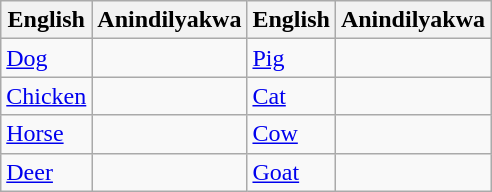<table class="wikitable">
<tr>
<th>English</th>
<th>Anindilyakwa</th>
<th>English</th>
<th>Anindilyakwa</th>
</tr>
<tr>
<td><a href='#'>Dog</a></td>
<td></td>
<td><a href='#'>Pig</a></td>
<td></td>
</tr>
<tr>
<td><a href='#'>Chicken</a></td>
<td></td>
<td><a href='#'>Cat</a></td>
<td></td>
</tr>
<tr>
<td><a href='#'>Horse</a></td>
<td></td>
<td><a href='#'>Cow</a></td>
<td></td>
</tr>
<tr>
<td><a href='#'>Deer</a></td>
<td></td>
<td><a href='#'>Goat</a></td>
<td></td>
</tr>
</table>
